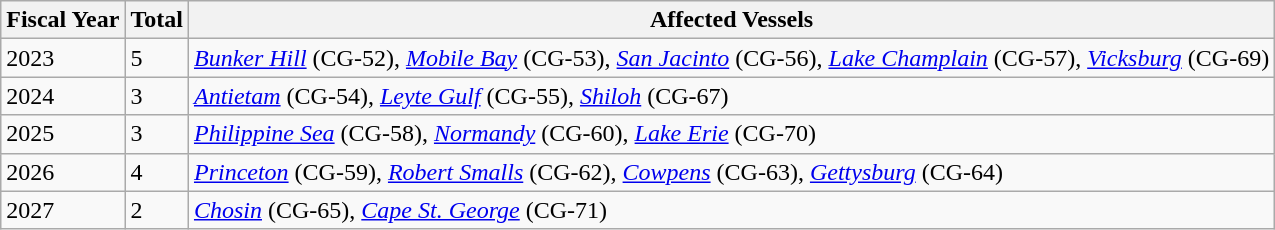<table class="wikitable">
<tr>
<th>Fiscal Year</th>
<th>Total</th>
<th>Affected Vessels</th>
</tr>
<tr>
<td>2023</td>
<td>5</td>
<td><em><a href='#'>Bunker Hill</a></em> (CG-52), <em><a href='#'>Mobile Bay</a></em> (CG-53), <em><a href='#'>San Jacinto</a></em> (CG-56), <em><a href='#'>Lake Champlain</a></em> (CG-57), <em><a href='#'>Vicksburg</a></em> (CG-69)</td>
</tr>
<tr>
<td>2024</td>
<td>3</td>
<td><em><a href='#'>Antietam</a></em> (CG-54), <em><a href='#'>Leyte Gulf</a></em> (CG-55), <em><a href='#'>Shiloh</a></em> (CG-67)</td>
</tr>
<tr>
<td>2025</td>
<td>3</td>
<td><em><a href='#'>Philippine Sea</a></em> (CG-58), <em><a href='#'>Normandy</a></em> (CG-60), <em><a href='#'>Lake Erie</a></em> (CG-70)</td>
</tr>
<tr>
<td>2026</td>
<td>4</td>
<td><em><a href='#'>Princeton</a></em> (CG-59), <em><a href='#'>Robert Smalls</a></em> (CG-62), <em><a href='#'>Cowpens</a></em> (CG-63), <em><a href='#'>Gettysburg</a></em> (CG-64)</td>
</tr>
<tr>
<td>2027</td>
<td>2</td>
<td><em><a href='#'>Chosin</a></em> (CG-65), <em><a href='#'>Cape St. George</a></em> (CG-71)</td>
</tr>
</table>
